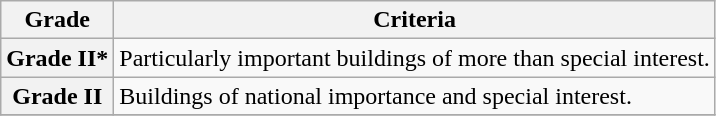<table class="wikitable" border="1">
<tr>
<th>Grade</th>
<th>Criteria</th>
</tr>
<tr>
<th>Grade II*</th>
<td>Particularly important buildings of more than special interest.</td>
</tr>
<tr>
<th>Grade II</th>
<td>Buildings of national importance and special interest.</td>
</tr>
<tr>
</tr>
</table>
